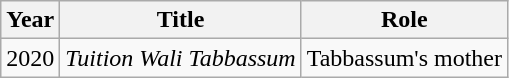<table class="wikitable sortable plainrowheaders">
<tr style="text-align:center;">
<th scope="col">Year</th>
<th scope="col">Title</th>
<th scope="col">Role</th>
</tr>
<tr>
<td>2020</td>
<td><em>Tuition Wali Tabbassum</em></td>
<td>Tabbassum's mother</td>
</tr>
</table>
